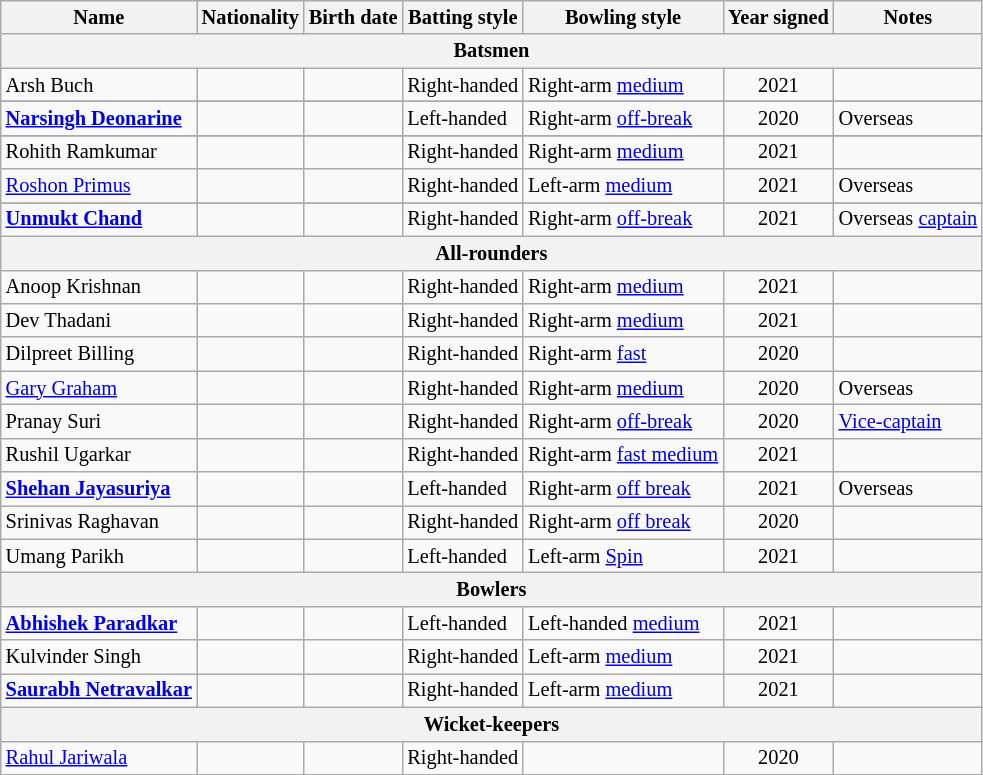<table class="wikitable" style="font-size:85%;">
<tr>
<th>Name</th>
<th>Nationality</th>
<th>Birth date</th>
<th>Batting style</th>
<th>Bowling style</th>
<th>Year signed</th>
<th>Notes</th>
</tr>
<tr>
<th colspan="7" style="text-align:center;">Batsmen</th>
</tr>
<tr>
<td>Arsh Buch</td>
<td></td>
<td></td>
<td>Right-handed</td>
<td>Right-arm <a href='#'>medium</a></td>
<td style="text-align:center;">2021</td>
<td></td>
</tr>
<tr>
</tr>
<tr>
<td><strong><a href='#'>Narsingh Deonarine</a></strong></td>
<td></td>
<td></td>
<td>Left-handed</td>
<td>Right-arm <a href='#'>off-break</a></td>
<td style="text-align:center;">2020</td>
<td>Overseas</td>
</tr>
<tr>
</tr>
<tr>
<td>Rohith Ramkumar</td>
<td></td>
<td></td>
<td>Right-handed</td>
<td>Right-arm <a href='#'>medium</a></td>
<td style="text-align:center;">2021</td>
<td></td>
</tr>
<tr>
<td><a href='#'>Roshon Primus</a></td>
<td></td>
<td></td>
<td>Right-handed</td>
<td>Left-arm <a href='#'>medium</a></td>
<td style="text-align:center;">2021</td>
<td>Overseas</td>
</tr>
<tr>
</tr>
<tr>
<td><strong><a href='#'>Unmukt Chand</a></strong></td>
<td></td>
<td></td>
<td>Right-handed</td>
<td>Right-arm <a href='#'>off-break</a></td>
<td style="text-align:center;">2021</td>
<td>Overseas <a href='#'>captain</a></td>
</tr>
<tr>
<th colspan="7" style="text-align:center;">All-rounders</th>
</tr>
<tr>
<td>Anoop Krishnan</td>
<td></td>
<td></td>
<td>Right-handed</td>
<td>Right-arm <a href='#'>medium</a></td>
<td style="text-align:center;">2021</td>
<td></td>
</tr>
<tr>
<td>Dev Thadani</td>
<td></td>
<td></td>
<td>Right-handed</td>
<td>Right-arm <a href='#'>medium</a></td>
<td style="text-align:center;">2021</td>
<td></td>
</tr>
<tr>
<td>Dilpreet Billing</td>
<td></td>
<td></td>
<td>Right-handed</td>
<td>Right-arm <a href='#'>fast</a></td>
<td style="text-align:center;">2020</td>
<td></td>
</tr>
<tr>
<td><a href='#'>Gary Graham</a></td>
<td></td>
<td></td>
<td>Right-handed</td>
<td>Right-arm <a href='#'>medium</a></td>
<td style="text-align:center;">2020</td>
<td>Overseas</td>
</tr>
<tr>
<td>Pranay Suri</td>
<td></td>
<td></td>
<td>Right-handed</td>
<td>Right-arm <a href='#'>off-break</a></td>
<td style="text-align:center;">2020</td>
<td><a href='#'>Vice-captain</a></td>
</tr>
<tr>
<td>Rushil Ugarkar</td>
<td></td>
<td></td>
<td>Right-handed</td>
<td>Right-arm <a href='#'>fast medium</a></td>
<td style="text-align:center;">2021</td>
<td></td>
</tr>
<tr>
<td><strong><a href='#'>Shehan Jayasuriya</a></strong></td>
<td></td>
<td></td>
<td>Left-handed</td>
<td>Right-arm <a href='#'>off break</a></td>
<td style="text-align:center;">2021</td>
<td>Overseas</td>
</tr>
<tr>
<td>Srinivas Raghavan</td>
<td></td>
<td></td>
<td>Right-handed</td>
<td>Right-arm <a href='#'>off break</a></td>
<td style="text-align:center;">2020</td>
<td></td>
</tr>
<tr>
<td>Umang Parikh</td>
<td></td>
<td></td>
<td>Left-handed</td>
<td>Left-arm <a href='#'>Spin</a></td>
<td style="text-align:center;">2021</td>
<td></td>
</tr>
<tr>
<th colspan="7" style="text-align:center;">Bowlers</th>
</tr>
<tr>
<td><strong><a href='#'>Abhishek Paradkar</a></strong></td>
<td></td>
<td></td>
<td>Left-handed</td>
<td>Left-handed <a href='#'>medium</a></td>
<td style="text-align:center;">2021</td>
<td></td>
</tr>
<tr>
<td>Kulvinder Singh</td>
<td></td>
<td></td>
<td>Right-handed</td>
<td>Left-arm <a href='#'>medium</a></td>
<td style="text-align:center;">2021</td>
<td></td>
</tr>
<tr>
<td><strong><a href='#'>Saurabh Netravalkar</a></strong></td>
<td></td>
<td></td>
<td>Right-handed</td>
<td>Left-arm <a href='#'>medium</a></td>
<td style="text-align:center;">2021</td>
<td></td>
</tr>
<tr>
<th colspan="7" style="text-align:center;">Wicket-keepers</th>
</tr>
<tr>
<td><a href='#'>Rahul Jariwala</a></td>
<td></td>
<td></td>
<td>Right-handed</td>
<td></td>
<td style="text-align:center;">2020</td>
<td></td>
</tr>
</table>
